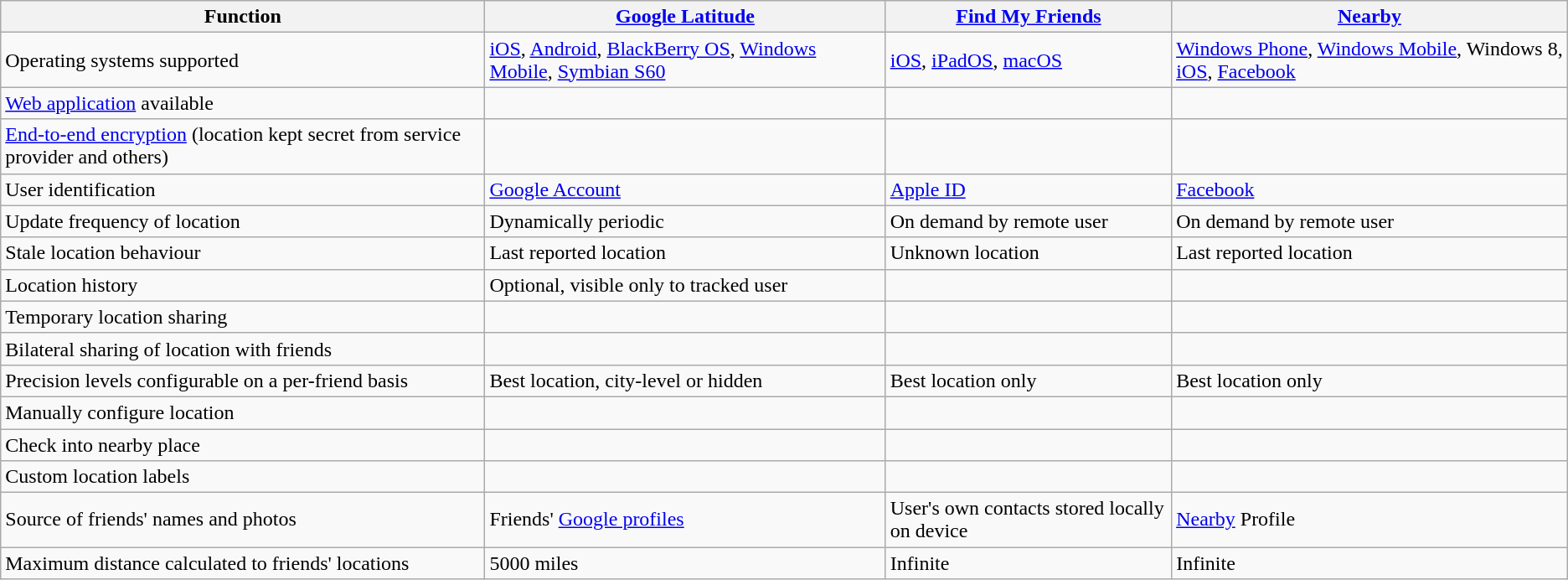<table class="wikitable">
<tr>
<th>Function</th>
<th><a href='#'>Google Latitude</a></th>
<th><a href='#'>Find My Friends</a></th>
<th><a href='#'>Nearby</a></th>
</tr>
<tr>
<td>Operating systems supported</td>
<td><a href='#'>iOS</a>, <a href='#'>Android</a>, <a href='#'>BlackBerry OS</a>, <a href='#'>Windows Mobile</a>, <a href='#'>Symbian S60</a></td>
<td><a href='#'>iOS</a>, <a href='#'>iPadOS</a>, <a href='#'>macOS</a></td>
<td><a href='#'>Windows Phone</a>, <a href='#'>Windows Mobile</a>, Windows 8, <a href='#'>iOS</a>, <a href='#'>Facebook</a></td>
</tr>
<tr>
<td><a href='#'>Web application</a> available</td>
<td></td>
<td></td>
<td></td>
</tr>
<tr>
<td><a href='#'>End-to-end encryption</a> (location kept secret from service provider and others)<br></td>
<td></td>
<td></td>
<td></td>
</tr>
<tr>
<td>User identification</td>
<td><a href='#'>Google Account</a></td>
<td><a href='#'>Apple ID</a></td>
<td><a href='#'>Facebook</a></td>
</tr>
<tr>
<td>Update frequency of location</td>
<td>Dynamically periodic</td>
<td>On demand by remote user</td>
<td>On demand by remote user</td>
</tr>
<tr>
<td>Stale location behaviour</td>
<td>Last reported location</td>
<td>Unknown location</td>
<td>Last reported location</td>
</tr>
<tr>
<td>Location history</td>
<td>Optional, visible only to tracked user</td>
<td></td>
<td></td>
</tr>
<tr>
<td>Temporary location sharing</td>
<td></td>
<td></td>
<td></td>
</tr>
<tr>
<td>Bilateral sharing of location with friends</td>
<td></td>
<td></td>
<td></td>
</tr>
<tr>
<td>Precision levels configurable on a per-friend basis</td>
<td>Best location, city-level or hidden</td>
<td>Best location only</td>
<td>Best location only</td>
</tr>
<tr>
<td>Manually configure location</td>
<td></td>
<td></td>
<td></td>
</tr>
<tr>
<td>Check into nearby place</td>
<td></td>
<td></td>
<td></td>
</tr>
<tr>
<td>Custom location labels</td>
<td></td>
<td></td>
<td></td>
</tr>
<tr>
<td>Source of friends' names and photos</td>
<td>Friends' <a href='#'>Google profiles</a></td>
<td>User's own contacts stored locally on device</td>
<td><a href='#'>Nearby</a> Profile</td>
</tr>
<tr>
<td>Maximum distance calculated to friends' locations</td>
<td>5000 miles</td>
<td>Infinite</td>
<td>Infinite</td>
</tr>
</table>
